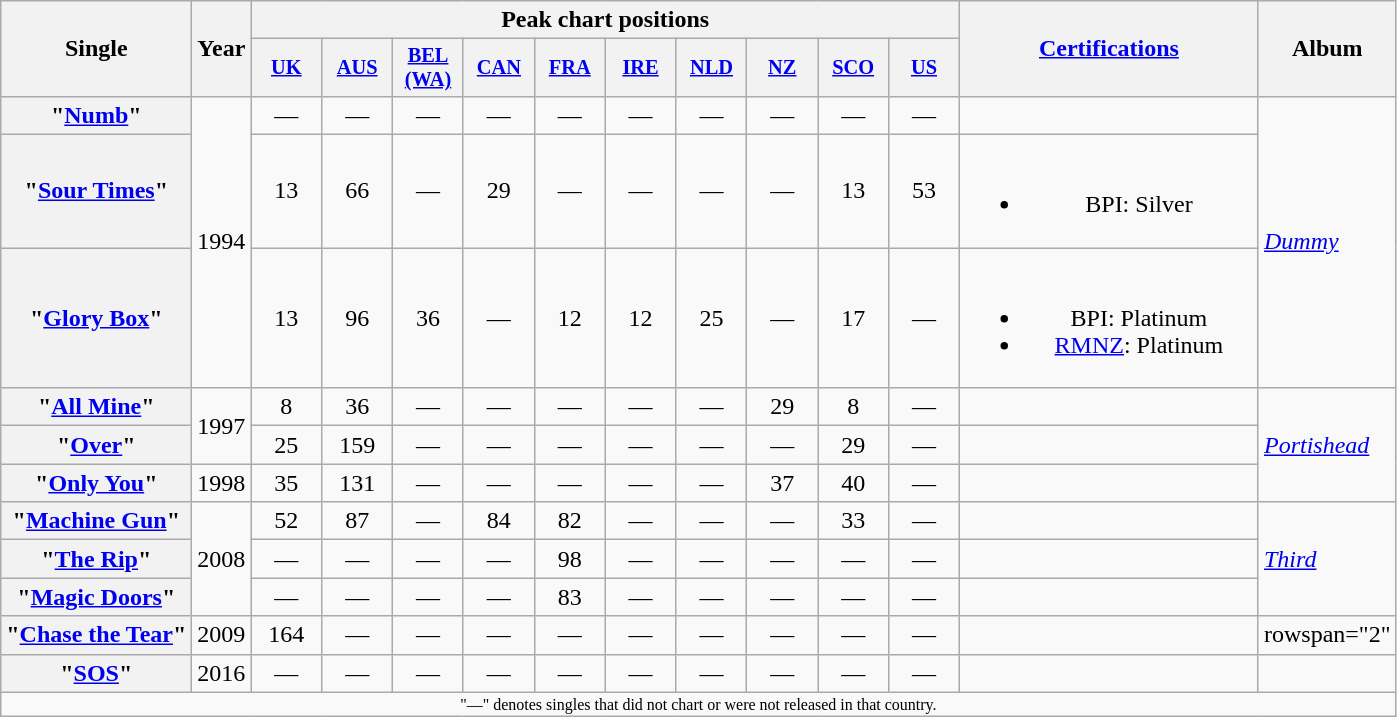<table class="wikitable plainrowheaders" style="text-align:center">
<tr>
<th scope="col" rowspan="2">Single</th>
<th scope="col" rowspan="2">Year</th>
<th scope="col" colspan="10">Peak chart positions</th>
<th scope="col" rowspan="2" style="width:12em;"><a href='#'>Certifications</a></th>
<th scope="col" rowspan="2">Album</th>
</tr>
<tr>
<th style="width:3em;font-size:85%"><a href='#'>UK</a><br></th>
<th style="width:3em;font-size:85%"><a href='#'>AUS</a><br></th>
<th style="width:3em;font-size:85%"><a href='#'>BEL<br>(WA)</a><br></th>
<th style="width:3em;font-size:85%"><a href='#'>CAN</a><br></th>
<th style="width:3em;font-size:85%"><a href='#'>FRA</a><br></th>
<th style="width:3em;font-size:85%"><a href='#'>IRE</a><br></th>
<th style="width:3em;font-size:85%"><a href='#'>NLD</a><br></th>
<th style="width:3em;font-size:85%"><a href='#'>NZ</a><br></th>
<th style="width:3em;font-size:85%"><a href='#'>SCO</a><br></th>
<th style="width:3em;font-size:85%"><a href='#'>US</a><br></th>
</tr>
<tr>
<th scope="row">"<a href='#'>Numb</a>"</th>
<td rowspan="3">1994</td>
<td>—</td>
<td>—</td>
<td>—</td>
<td>—</td>
<td>—</td>
<td>—</td>
<td>—</td>
<td>—</td>
<td>—</td>
<td>—</td>
<td></td>
<td style="text-align:left;" rowspan="3"><em><a href='#'>Dummy</a></em></td>
</tr>
<tr>
<th scope="row">"<a href='#'>Sour Times</a>"</th>
<td>13</td>
<td>66</td>
<td>—</td>
<td>29</td>
<td>—</td>
<td>—</td>
<td>—</td>
<td>—</td>
<td>13</td>
<td>53</td>
<td><br><ul><li>BPI: Silver</li></ul></td>
</tr>
<tr>
<th scope="row">"<a href='#'>Glory Box</a>"</th>
<td>13</td>
<td>96</td>
<td>36</td>
<td>—</td>
<td>12</td>
<td>12</td>
<td>25</td>
<td>—</td>
<td>17</td>
<td>—</td>
<td><br><ul><li>BPI: Platinum</li><li><a href='#'>RMNZ</a>: Platinum</li></ul></td>
</tr>
<tr>
<th scope="row">"<a href='#'>All Mine</a>"</th>
<td rowspan="2">1997</td>
<td>8</td>
<td>36</td>
<td>—</td>
<td>—</td>
<td>—</td>
<td>—</td>
<td>—</td>
<td>29</td>
<td>8</td>
<td>—</td>
<td></td>
<td style="text-align:left;" rowspan="3"><em><a href='#'>Portishead</a></em></td>
</tr>
<tr>
<th scope="row">"<a href='#'>Over</a>"</th>
<td>25</td>
<td>159</td>
<td>—</td>
<td>—</td>
<td>—</td>
<td>—</td>
<td>—</td>
<td>—</td>
<td>29</td>
<td>—</td>
<td></td>
</tr>
<tr>
<th scope="row">"<a href='#'>Only You</a>"</th>
<td>1998</td>
<td>35</td>
<td>131</td>
<td>—</td>
<td>—</td>
<td>—</td>
<td>—</td>
<td>—</td>
<td>37</td>
<td>40</td>
<td>—</td>
<td></td>
</tr>
<tr>
<th scope="row">"<a href='#'>Machine Gun</a>"</th>
<td rowspan="3">2008</td>
<td>52</td>
<td>87</td>
<td>—</td>
<td>84</td>
<td>82</td>
<td>—</td>
<td>—</td>
<td>—</td>
<td>33</td>
<td>—</td>
<td></td>
<td style="text-align:left;" rowspan="3"><em><a href='#'>Third</a></em></td>
</tr>
<tr>
<th scope="row">"<a href='#'>The Rip</a>"</th>
<td>—</td>
<td>—</td>
<td>—</td>
<td>—</td>
<td>98</td>
<td>—</td>
<td>—</td>
<td>—</td>
<td>—</td>
<td>—</td>
<td></td>
</tr>
<tr>
<th scope="row">"<a href='#'>Magic Doors</a>"</th>
<td>—</td>
<td>—</td>
<td>—</td>
<td>—</td>
<td>83</td>
<td>—</td>
<td>—</td>
<td>—</td>
<td>—</td>
<td>—</td>
<td></td>
</tr>
<tr>
<th scope="row">"<a href='#'>Chase the Tear</a>"</th>
<td>2009</td>
<td>164</td>
<td>—</td>
<td>—</td>
<td>—</td>
<td>—</td>
<td>—</td>
<td>—</td>
<td>—</td>
<td>—</td>
<td>—</td>
<td></td>
<td>rowspan="2" </td>
</tr>
<tr>
<th scope="row">"<a href='#'>SOS</a>"</th>
<td>2016</td>
<td>—</td>
<td>—</td>
<td>—</td>
<td>—</td>
<td>—</td>
<td>—</td>
<td>—</td>
<td>—</td>
<td>—</td>
<td>—</td>
<td></td>
</tr>
<tr>
<td colspan="16" style="text-align:center; font-size:8pt;">"—" denotes singles that did not chart or were not released in that country.</td>
</tr>
</table>
